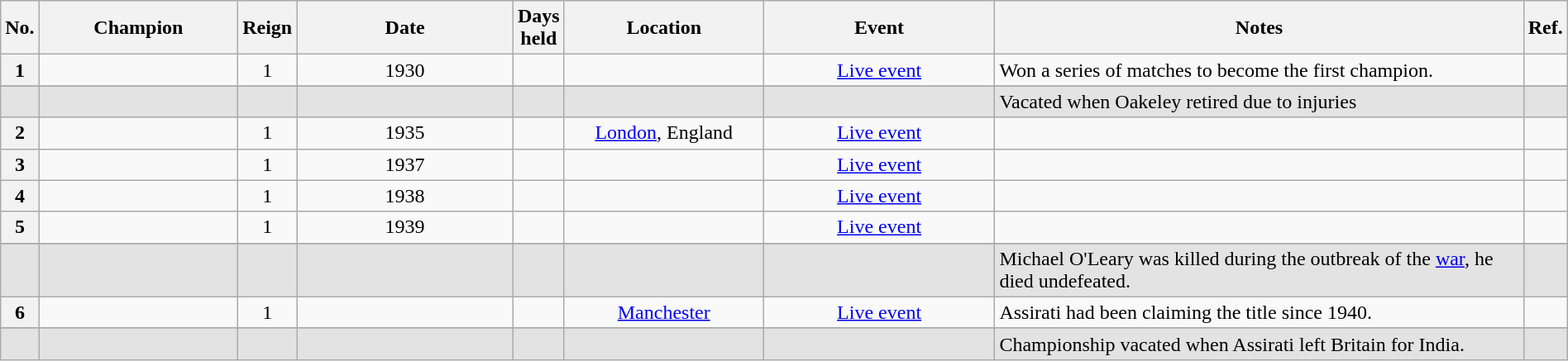<table class="wikitable sortable" style="text-align: center" width=100%>
<tr>
<th width=0 data-sort-type="number">No.</th>
<th width=14%>Champion</th>
<th width=0>Reign</th>
<th width=16%>Date</th>
<th width=0 data-sort-type="number">Days held</th>
<th width=14%>Location</th>
<th width=17%>Event</th>
<th width=51% class="unsortable">Notes</th>
<th width=0 class="unsortable">Ref.</th>
</tr>
<tr>
<th>1</th>
<td></td>
<td>1</td>
<td>1930</td>
<td></td>
<td></td>
<td><a href='#'>Live event</a></td>
<td align=left>Won a series of matches to become the first champion.</td>
<td> </td>
</tr>
<tr>
</tr>
<tr style="background-color:#e3e3e3">
<td></td>
<td></td>
<td></td>
<td></td>
<td></td>
<td></td>
<td></td>
<td align=left>Vacated when Oakeley retired due to injuries</td>
<td> </td>
</tr>
<tr>
<th>2</th>
<td></td>
<td>1</td>
<td>1935</td>
<td></td>
<td><a href='#'>London</a>, England</td>
<td><a href='#'>Live event</a></td>
<td align=left> </td>
<td> </td>
</tr>
<tr>
<th>3</th>
<td></td>
<td>1</td>
<td>1937</td>
<td></td>
<td></td>
<td><a href='#'>Live event</a></td>
<td align=left> </td>
<td> </td>
</tr>
<tr>
<th>4</th>
<td></td>
<td>1</td>
<td>1938</td>
<td></td>
<td></td>
<td><a href='#'>Live event</a></td>
<td align=left> </td>
<td> </td>
</tr>
<tr>
<th>5</th>
<td></td>
<td>1</td>
<td>1939</td>
<td></td>
<td></td>
<td><a href='#'>Live event</a></td>
<td align=left> </td>
<td> </td>
</tr>
<tr>
</tr>
<tr style="background-color:#e3e3e3">
<td></td>
<td></td>
<td></td>
<td></td>
<td></td>
<td></td>
<td></td>
<td align=left>Michael O'Leary was killed during the outbreak of the <a href='#'>war</a>, he died undefeated.</td>
<td> </td>
</tr>
<tr>
<th>6</th>
<td></td>
<td>1</td>
<td></td>
<td></td>
<td><a href='#'>Manchester</a></td>
<td><a href='#'>Live event</a></td>
<td align=left>Assirati had been claiming the title since 1940.</td>
<td> </td>
</tr>
<tr>
</tr>
<tr style="background-color:#e3e3e3">
<td></td>
<td></td>
<td></td>
<td></td>
<td></td>
<td></td>
<td></td>
<td align=left>Championship vacated when Assirati left Britain for India.</td>
<td> </td>
</tr>
</table>
